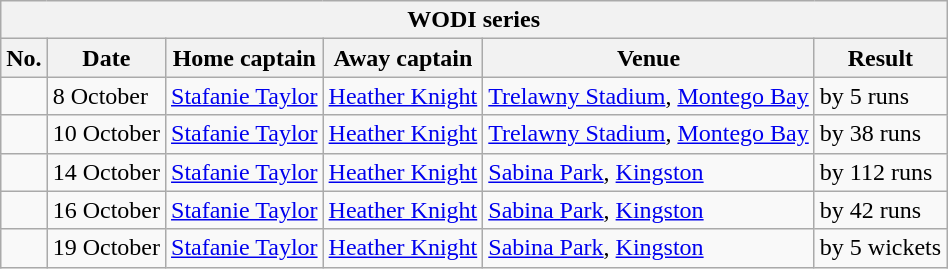<table class="wikitable">
<tr>
<th colspan="6">WODI series</th>
</tr>
<tr>
<th>No.</th>
<th>Date</th>
<th>Home captain</th>
<th>Away captain</th>
<th>Venue</th>
<th>Result</th>
</tr>
<tr>
<td></td>
<td>8 October</td>
<td><a href='#'>Stafanie Taylor</a></td>
<td><a href='#'>Heather Knight</a></td>
<td><a href='#'>Trelawny Stadium</a>, <a href='#'>Montego Bay</a></td>
<td> by 5 runs</td>
</tr>
<tr>
<td></td>
<td>10 October</td>
<td><a href='#'>Stafanie Taylor</a></td>
<td><a href='#'>Heather Knight</a></td>
<td><a href='#'>Trelawny Stadium</a>, <a href='#'>Montego Bay</a></td>
<td> by 38 runs</td>
</tr>
<tr>
<td></td>
<td>14 October</td>
<td><a href='#'>Stafanie Taylor</a></td>
<td><a href='#'>Heather Knight</a></td>
<td><a href='#'>Sabina Park</a>, <a href='#'>Kingston</a></td>
<td> by 112 runs</td>
</tr>
<tr>
<td></td>
<td>16 October</td>
<td><a href='#'>Stafanie Taylor</a></td>
<td><a href='#'>Heather Knight</a></td>
<td><a href='#'>Sabina Park</a>, <a href='#'>Kingston</a></td>
<td> by 42 runs</td>
</tr>
<tr>
<td></td>
<td>19 October</td>
<td><a href='#'>Stafanie Taylor</a></td>
<td><a href='#'>Heather Knight</a></td>
<td><a href='#'>Sabina Park</a>, <a href='#'>Kingston</a></td>
<td> by 5 wickets</td>
</tr>
</table>
